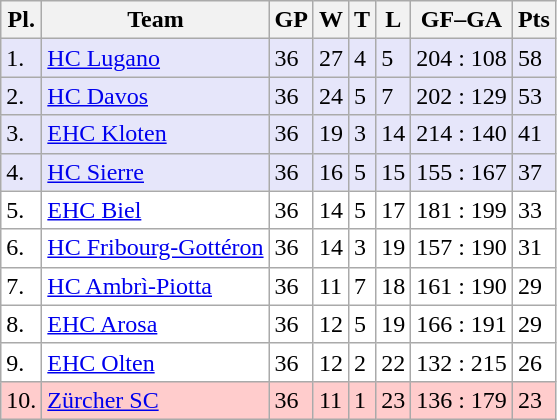<table class="wikitable">
<tr>
<th>Pl.</th>
<th>Team</th>
<th>GP</th>
<th>W</th>
<th>T</th>
<th>L</th>
<th>GF–GA</th>
<th>Pts</th>
</tr>
<tr bgcolor="#e6e6fa">
<td>1.</td>
<td><a href='#'>HC Lugano</a></td>
<td>36</td>
<td>27</td>
<td>4</td>
<td>5</td>
<td>204 : 108</td>
<td>58</td>
</tr>
<tr bgcolor="#e6e6fa">
<td>2.</td>
<td><a href='#'>HC Davos</a></td>
<td>36</td>
<td>24</td>
<td>5</td>
<td>7</td>
<td>202 : 129</td>
<td>53</td>
</tr>
<tr bgcolor="#e6e6fa">
<td>3.</td>
<td><a href='#'>EHC Kloten</a></td>
<td>36</td>
<td>19</td>
<td>3</td>
<td>14</td>
<td>214 : 140</td>
<td>41</td>
</tr>
<tr bgcolor="#e6e6fa">
<td>4.</td>
<td><a href='#'>HC Sierre</a></td>
<td>36</td>
<td>16</td>
<td>5</td>
<td>15</td>
<td>155 : 167</td>
<td>37</td>
</tr>
<tr bgcolor="#FFFFFF">
<td>5.</td>
<td><a href='#'>EHC Biel</a></td>
<td>36</td>
<td>14</td>
<td>5</td>
<td>17</td>
<td>181 : 199</td>
<td>33</td>
</tr>
<tr bgcolor="#FFFFFF">
<td>6.</td>
<td><a href='#'>HC Fribourg-Gottéron</a></td>
<td>36</td>
<td>14</td>
<td>3</td>
<td>19</td>
<td>157 : 190</td>
<td>31</td>
</tr>
<tr bgcolor="#FFFFFF">
<td>7.</td>
<td><a href='#'>HC Ambrì-Piotta</a></td>
<td>36</td>
<td>11</td>
<td>7</td>
<td>18</td>
<td>161 : 190</td>
<td>29</td>
</tr>
<tr bgcolor="#FFFFFF">
<td>8.</td>
<td><a href='#'>EHC Arosa</a></td>
<td>36</td>
<td>12</td>
<td>5</td>
<td>19</td>
<td>166 : 191</td>
<td>29</td>
</tr>
<tr bgcolor="#FFFFFF">
<td>9.</td>
<td><a href='#'>EHC Olten</a></td>
<td>36</td>
<td>12</td>
<td>2</td>
<td>22</td>
<td>132 : 215</td>
<td>26</td>
</tr>
<tr bgcolor="#ffcccc">
<td>10.</td>
<td><a href='#'>Zürcher SC</a></td>
<td>36</td>
<td>11</td>
<td>1</td>
<td>23</td>
<td>136 : 179</td>
<td>23</td>
</tr>
</table>
